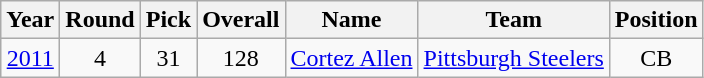<table class="wikitable sortable" style="text-align:center;">
<tr>
<th>Year</th>
<th>Round</th>
<th>Pick</th>
<th>Overall</th>
<th>Name</th>
<th>Team</th>
<th>Position</th>
</tr>
<tr>
<td><a href='#'>2011</a></td>
<td>4</td>
<td>31</td>
<td>128</td>
<td><a href='#'>Cortez Allen</a></td>
<td><a href='#'>Pittsburgh Steelers</a></td>
<td>CB</td>
</tr>
</table>
